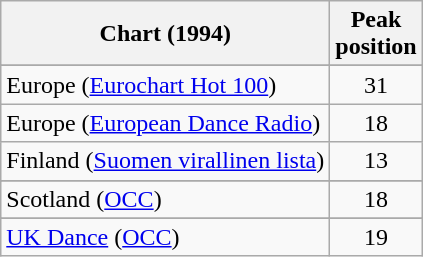<table class="wikitable sortable">
<tr>
<th>Chart (1994)</th>
<th>Peak<br>position</th>
</tr>
<tr>
</tr>
<tr>
</tr>
<tr>
<td>Europe (<a href='#'>Eurochart Hot 100</a>)</td>
<td align="center">31</td>
</tr>
<tr>
<td>Europe (<a href='#'>European Dance Radio</a>)</td>
<td align="center">18</td>
</tr>
<tr>
<td>Finland (<a href='#'>Suomen virallinen lista</a>)</td>
<td align="center">13</td>
</tr>
<tr>
</tr>
<tr>
</tr>
<tr>
</tr>
<tr>
<td>Scotland (<a href='#'>OCC</a>)</td>
<td align="center">18</td>
</tr>
<tr>
</tr>
<tr>
</tr>
<tr>
<td><a href='#'>UK Dance</a> (<a href='#'>OCC</a>)</td>
<td align="center">19</td>
</tr>
</table>
